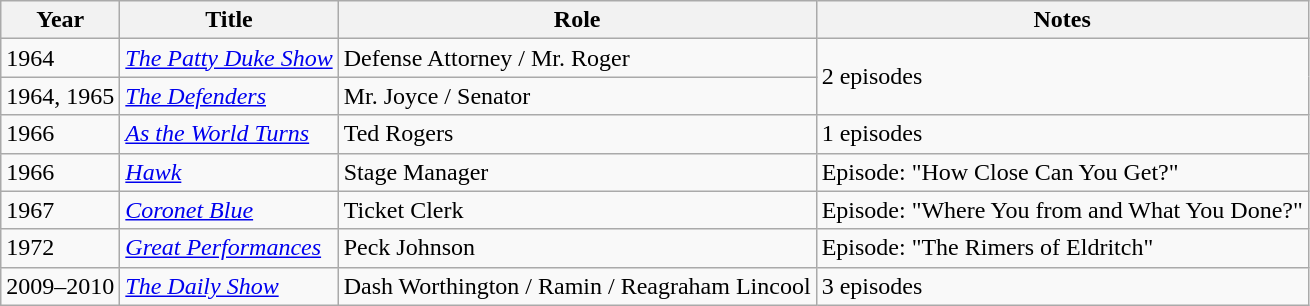<table class="wikitable sortable">
<tr>
<th>Year</th>
<th>Title</th>
<th>Role</th>
<th>Notes</th>
</tr>
<tr>
<td>1964</td>
<td><em><a href='#'>The Patty Duke Show</a></em></td>
<td>Defense Attorney / Mr. Roger</td>
<td rowspan="2">2 episodes</td>
</tr>
<tr>
<td>1964, 1965</td>
<td><a href='#'><em>The Defenders</em></a></td>
<td>Mr. Joyce / Senator</td>
</tr>
<tr>
<td>1966</td>
<td><em><a href='#'>As the World Turns</a></em></td>
<td>Ted Rogers</td>
<td>1 episodes</td>
</tr>
<tr>
<td>1966</td>
<td><a href='#'><em>Hawk</em></a></td>
<td>Stage Manager</td>
<td>Episode: "How Close Can You Get?"</td>
</tr>
<tr>
<td>1967</td>
<td><em><a href='#'>Coronet Blue</a></em></td>
<td>Ticket Clerk</td>
<td>Episode: "Where You from and What You Done?"</td>
</tr>
<tr>
<td>1972</td>
<td><em><a href='#'>Great Performances</a></em></td>
<td>Peck Johnson</td>
<td>Episode: "The Rimers of Eldritch"</td>
</tr>
<tr>
<td>2009–2010</td>
<td><em><a href='#'>The Daily Show</a></em></td>
<td>Dash Worthington / Ramin / Reagraham Lincool</td>
<td>3 episodes</td>
</tr>
</table>
